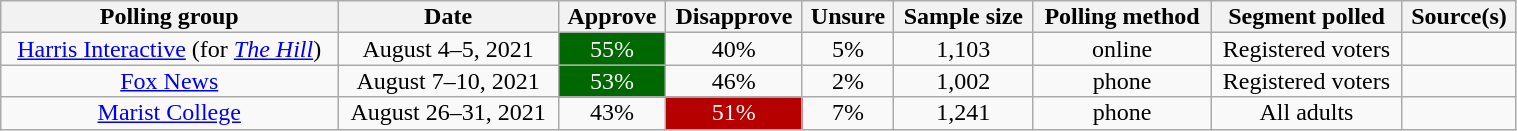<table class="wikitable sortable" style="text-align:center;line-height:14px;width: 80%;">
<tr>
<th class="unsortable">Polling group</th>
<th>Date</th>
<th>Approve</th>
<th>Disapprove</th>
<th>Unsure</th>
<th>Sample size</th>
<th>Polling method</th>
<th class="unsortable">Segment polled</th>
<th class="unsortable">Source(s)</th>
</tr>
<tr>
<td rowspan="1"><a href='#'>Harris Interactive</a> (for <em><a href='#'>The Hill</a></em>)</td>
<td>August 4–5, 2021</td>
<td style="background: #006800; color: white">55%</td>
<td>40%</td>
<td>5%</td>
<td>1,103</td>
<td>online</td>
<td rowspan="1">Registered voters</td>
<td></td>
</tr>
<tr>
<td><a href='#'>Fox News</a></td>
<td>August 7–10, 2021</td>
<td style="background: #006800; color: white">53%</td>
<td>46%</td>
<td>2%</td>
<td>1,002</td>
<td>phone</td>
<td rowspan="1">Registered voters</td>
<td></td>
</tr>
<tr>
<td rowspan="1"><a href='#'>Marist College</a></td>
<td>August 26–31, 2021</td>
<td>43%</td>
<td style="background: #B60000; color: white">51%</td>
<td>7%</td>
<td>1,241</td>
<td>phone</td>
<td rowspan="1">All adults</td>
<td></td>
</tr>
</table>
